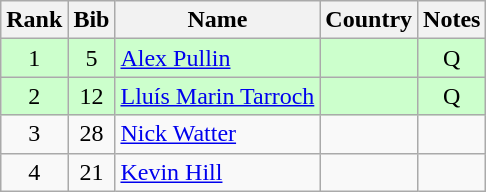<table class="wikitable" style="text-align:center;">
<tr>
<th>Rank</th>
<th>Bib</th>
<th>Name</th>
<th>Country</th>
<th>Notes</th>
</tr>
<tr bgcolor=ccffcc>
<td>1</td>
<td>5</td>
<td align=left><a href='#'>Alex Pullin</a></td>
<td align=left></td>
<td>Q</td>
</tr>
<tr bgcolor=ccffcc>
<td>2</td>
<td>12</td>
<td align=left><a href='#'>Lluís Marin Tarroch</a></td>
<td align=left></td>
<td>Q</td>
</tr>
<tr>
<td>3</td>
<td>28</td>
<td align=left><a href='#'>Nick Watter</a></td>
<td align=left></td>
<td></td>
</tr>
<tr>
<td>4</td>
<td>21</td>
<td align=left><a href='#'>Kevin Hill</a></td>
<td align=left></td>
<td></td>
</tr>
</table>
